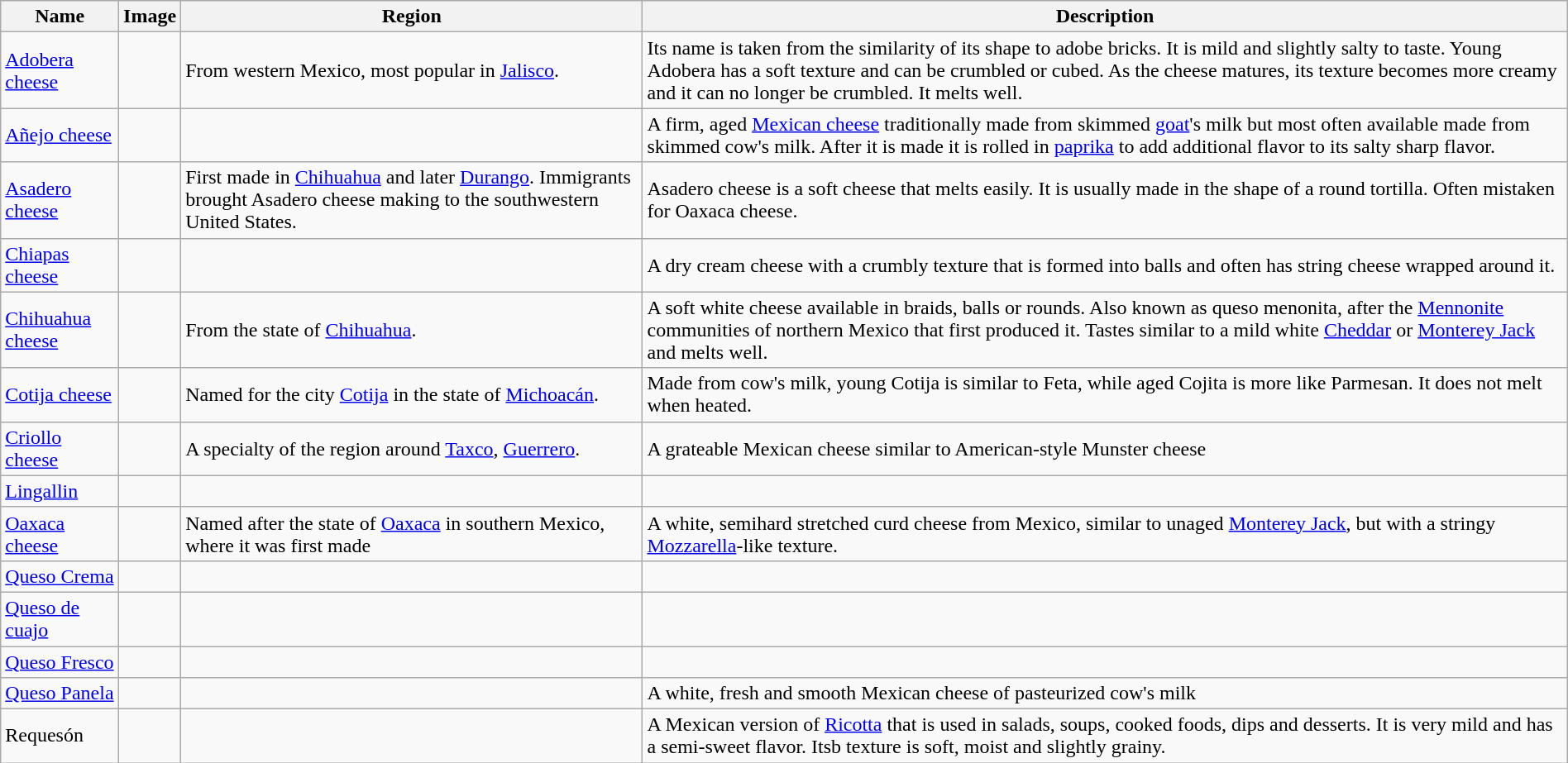<table class="wikitable sortable" style="width:100%">
<tr>
<th>Name</th>
<th class="unsortable">Image</th>
<th>Region</th>
<th>Description</th>
</tr>
<tr>
<td><a href='#'>Adobera cheese</a></td>
<td></td>
<td>From western Mexico, most popular in <a href='#'>Jalisco</a>.</td>
<td>Its name is taken from the similarity of its shape to adobe bricks. It is mild and slightly salty to taste. Young Adobera has a soft texture and can be crumbled or cubed. As the cheese matures, its texture becomes more creamy and it can no longer be crumbled. It melts well.</td>
</tr>
<tr>
<td><a href='#'>Añejo cheese</a></td>
<td></td>
<td></td>
<td>A firm, aged <a href='#'>Mexican cheese</a> traditionally made from skimmed <a href='#'>goat</a>'s milk but most often available made from skimmed cow's milk. After it is made it is rolled in <a href='#'>paprika</a> to add additional flavor to its salty sharp flavor.</td>
</tr>
<tr>
<td><a href='#'>Asadero cheese</a></td>
<td></td>
<td>First made in <a href='#'>Chihuahua</a> and later <a href='#'>Durango</a>. Immigrants brought Asadero cheese making to the southwestern United States.</td>
<td>Asadero cheese is a soft cheese that melts easily. It is usually made in the shape of a round tortilla. Often mistaken for Oaxaca cheese.</td>
</tr>
<tr>
<td><a href='#'>Chiapas cheese</a></td>
<td></td>
<td></td>
<td>A dry cream cheese with a crumbly texture that is formed into balls and often has string cheese wrapped around it.</td>
</tr>
<tr>
<td><a href='#'>Chihuahua cheese</a></td>
<td></td>
<td>From the state of <a href='#'>Chihuahua</a>.</td>
<td>A soft white cheese available in braids, balls or rounds. Also known as queso menonita, after the <a href='#'>Mennonite</a> communities of northern Mexico that first produced it. Tastes similar to a mild white <a href='#'>Cheddar</a> or <a href='#'>Monterey Jack</a> and melts well.</td>
</tr>
<tr>
<td><a href='#'>Cotija cheese</a></td>
<td></td>
<td>Named for the city <a href='#'>Cotija</a> in the state of <a href='#'>Michoacán</a>.</td>
<td>Made from cow's milk, young Cotija is similar to Feta, while aged Cojita is more like Parmesan. It does not melt when heated.</td>
</tr>
<tr>
<td><a href='#'>Criollo cheese</a></td>
<td></td>
<td>A specialty of the region around <a href='#'>Taxco</a>, <a href='#'>Guerrero</a>.</td>
<td>A grateable Mexican cheese similar to American-style Munster cheese</td>
</tr>
<tr>
<td><a href='#'>Lingallin</a></td>
<td></td>
<td></td>
<td></td>
</tr>
<tr>
<td><a href='#'>Oaxaca cheese</a></td>
<td></td>
<td>Named after the state of <a href='#'>Oaxaca</a> in southern Mexico, where it was first made</td>
<td>A white, semihard stretched curd cheese from Mexico, similar to unaged <a href='#'>Monterey Jack</a>, but with a stringy <a href='#'>Mozzarella</a>-like texture.</td>
</tr>
<tr>
<td><a href='#'>Queso Crema</a></td>
<td></td>
<td></td>
<td></td>
</tr>
<tr>
<td><a href='#'>Queso de cuajo</a></td>
<td></td>
<td></td>
<td></td>
</tr>
<tr>
<td><a href='#'>Queso Fresco</a></td>
<td></td>
<td></td>
<td></td>
</tr>
<tr>
<td><a href='#'>Queso Panela</a></td>
<td></td>
<td></td>
<td>A white, fresh and smooth Mexican cheese of pasteurized cow's milk</td>
</tr>
<tr>
<td>Requesón</td>
<td></td>
<td></td>
<td>A Mexican version of <a href='#'>Ricotta</a> that is used in salads, soups, cooked foods, dips and desserts. It is very mild and has a semi-sweet flavor. Itsb texture is soft, moist and slightly grainy.</td>
</tr>
</table>
